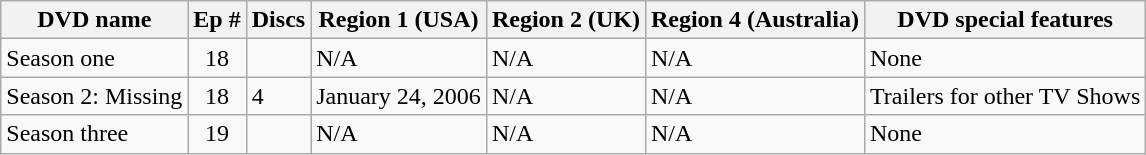<table class="wikitable">
<tr>
<th>DVD name</th>
<th>Ep #</th>
<th>Discs</th>
<th>Region 1 (USA)</th>
<th>Region 2 (UK)</th>
<th>Region 4 (Australia)</th>
<th>DVD special features</th>
</tr>
<tr>
<td>Season one</td>
<td style="text-align:center;">18</td>
<td></td>
<td>N/A</td>
<td>N/A</td>
<td>N/A</td>
<td>None</td>
</tr>
<tr>
<td>Season 2: Missing</td>
<td style="text-align:center;">18</td>
<td>4</td>
<td>January 24, 2006</td>
<td>N/A</td>
<td>N/A</td>
<td>Trailers for other TV Shows</td>
</tr>
<tr>
<td>Season three</td>
<td style="text-align:center;">19</td>
<td></td>
<td>N/A</td>
<td>N/A</td>
<td>N/A</td>
<td>None</td>
</tr>
</table>
